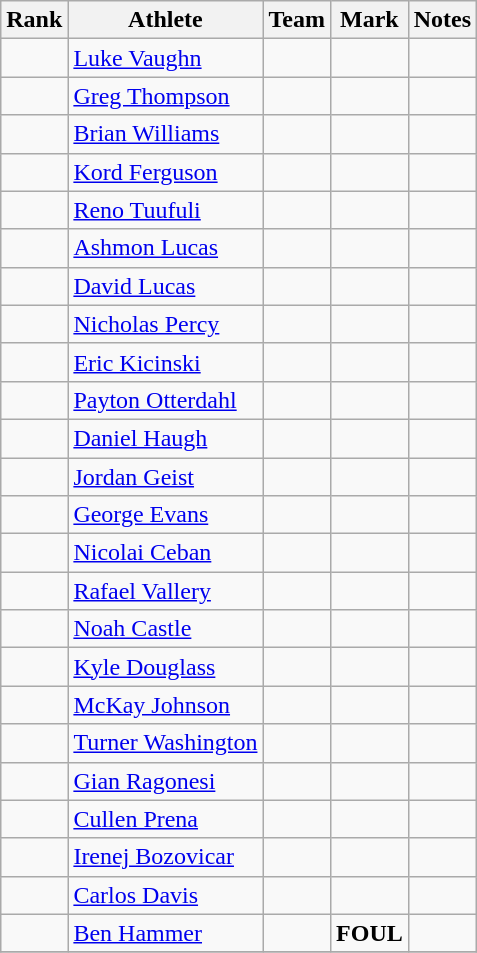<table class="wikitable sortable" style="text-align:center">
<tr>
<th>Rank</th>
<th>Athlete</th>
<th>Team</th>
<th>Mark</th>
<th>Notes</th>
</tr>
<tr>
<td></td>
<td align=left><a href='#'>Luke Vaughn</a></td>
<td></td>
<td><strong></strong></td>
<td></td>
</tr>
<tr>
<td></td>
<td align=left> <a href='#'>Greg Thompson</a></td>
<td></td>
<td><strong></strong></td>
<td></td>
</tr>
<tr>
<td></td>
<td align=left><a href='#'>Brian Williams</a></td>
<td></td>
<td><strong></strong></td>
<td></td>
</tr>
<tr>
<td></td>
<td align=left><a href='#'>Kord Ferguson</a></td>
<td></td>
<td><strong></strong></td>
<td></td>
</tr>
<tr>
<td></td>
<td align=left><a href='#'>Reno Tuufuli</a></td>
<td></td>
<td><strong></strong></td>
<td></td>
</tr>
<tr>
<td></td>
<td align=left><a href='#'>Ashmon Lucas</a></td>
<td></td>
<td><strong></strong></td>
<td></td>
</tr>
<tr>
<td></td>
<td align=left><a href='#'>David Lucas</a></td>
<td></td>
<td><strong></strong></td>
<td></td>
</tr>
<tr>
<td></td>
<td align=left> <a href='#'>Nicholas Percy</a></td>
<td></td>
<td><strong></strong></td>
<td></td>
</tr>
<tr>
<td></td>
<td align=left><a href='#'>Eric Kicinski</a></td>
<td></td>
<td><strong></strong></td>
<td></td>
</tr>
<tr>
<td></td>
<td align=left><a href='#'>Payton Otterdahl</a></td>
<td></td>
<td><strong></strong></td>
<td></td>
</tr>
<tr>
<td></td>
<td align=left><a href='#'>Daniel Haugh</a></td>
<td></td>
<td><strong></strong></td>
<td></td>
</tr>
<tr>
<td></td>
<td align=left><a href='#'>Jordan Geist</a></td>
<td></td>
<td><strong></strong></td>
<td></td>
</tr>
<tr>
<td></td>
<td align=left><a href='#'>George Evans</a></td>
<td></td>
<td><strong></strong></td>
<td></td>
</tr>
<tr>
<td></td>
<td align=left> <a href='#'>Nicolai Ceban</a></td>
<td></td>
<td><strong></strong></td>
<td></td>
</tr>
<tr>
<td></td>
<td align=left> <a href='#'>Rafael Vallery</a></td>
<td></td>
<td><strong></strong></td>
<td></td>
</tr>
<tr>
<td></td>
<td align=left><a href='#'>Noah Castle</a></td>
<td></td>
<td><strong></strong></td>
<td></td>
</tr>
<tr>
<td></td>
<td align=left><a href='#'>Kyle Douglass</a></td>
<td></td>
<td><strong></strong></td>
<td></td>
</tr>
<tr>
<td></td>
<td align=left><a href='#'>McKay Johnson</a></td>
<td></td>
<td><strong></strong></td>
<td></td>
</tr>
<tr>
<td></td>
<td align=left><a href='#'>Turner Washington</a></td>
<td></td>
<td><strong></strong></td>
<td></td>
</tr>
<tr>
<td></td>
<td align=left> <a href='#'>Gian Ragonesi</a></td>
<td></td>
<td><strong></strong></td>
<td></td>
</tr>
<tr>
<td></td>
<td align=left><a href='#'>Cullen Prena</a></td>
<td></td>
<td><strong></strong></td>
<td></td>
</tr>
<tr>
<td></td>
<td align=left> <a href='#'>Irenej Bozovicar</a></td>
<td></td>
<td><strong></strong></td>
<td></td>
</tr>
<tr>
<td></td>
<td align=left><a href='#'>Carlos Davis</a></td>
<td></td>
<td><strong></strong></td>
<td></td>
</tr>
<tr>
<td></td>
<td align=left><a href='#'>Ben Hammer</a></td>
<td></td>
<td><strong>FOUL</strong></td>
<td></td>
</tr>
<tr>
</tr>
</table>
